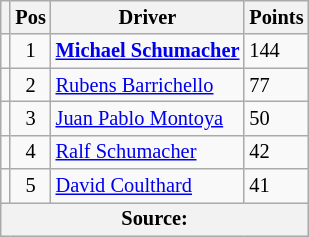<table class="wikitable" style="font-size: 85%;">
<tr>
<th></th>
<th>Pos</th>
<th>Driver</th>
<th>Points</th>
</tr>
<tr>
<td></td>
<td align="center">1</td>
<td> <strong><a href='#'>Michael Schumacher</a></strong></td>
<td>144</td>
</tr>
<tr>
<td></td>
<td align="center">2</td>
<td> <a href='#'>Rubens Barrichello</a></td>
<td>77</td>
</tr>
<tr>
<td></td>
<td align="center">3</td>
<td> <a href='#'>Juan Pablo Montoya</a></td>
<td>50</td>
</tr>
<tr>
<td></td>
<td align="center">4</td>
<td> <a href='#'>Ralf Schumacher</a></td>
<td>42</td>
</tr>
<tr>
<td></td>
<td align="center">5</td>
<td> <a href='#'>David Coulthard</a></td>
<td>41</td>
</tr>
<tr>
<th colspan=4>Source:</th>
</tr>
</table>
